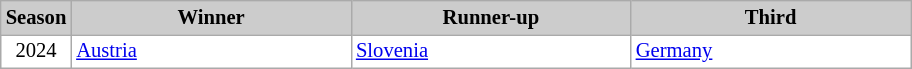<table class="wikitable plainrowheaders" style="background:#fff; font-size:86%; line-height:16px; border:grey solid 1px; border-collapse:collapse;">
<tr style="background:#ccc; text-align:center;">
<th style="background:#ccc;" width="40">Season</th>
<th style="background:#ccc;" width="180">Winner</th>
<th style="background:#ccc;" width="180">Runner-up</th>
<th style="background:#ccc;" width="180">Third</th>
</tr>
<tr>
<td align=center>2024</td>
<td> <a href='#'>Austria</a></td>
<td> <a href='#'>Slovenia</a></td>
<td> <a href='#'>Germany</a></td>
</tr>
</table>
